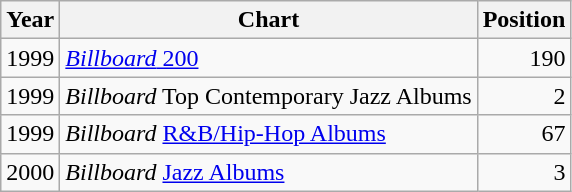<table class="wikitable">
<tr>
<th>Year</th>
<th>Chart</th>
<th>Position</th>
</tr>
<tr>
<td>1999</td>
<td><a href='#'><em>Billboard</em> 200</a></td>
<td style="text-align:right">190</td>
</tr>
<tr>
<td>1999</td>
<td><em>Billboard</em> Top Contemporary Jazz Albums</td>
<td style="text-align:right">2</td>
</tr>
<tr>
<td>1999</td>
<td><em>Billboard</em> <a href='#'>R&B/Hip-Hop Albums</a></td>
<td style="text-align:right">67</td>
</tr>
<tr>
<td>2000</td>
<td><em>Billboard</em> <a href='#'>Jazz Albums</a></td>
<td style="text-align:right">3</td>
</tr>
</table>
